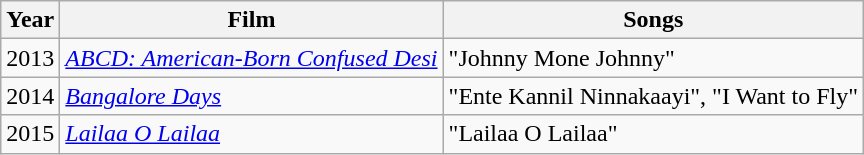<table class="wikitable">
<tr>
<th>Year</th>
<th>Film</th>
<th>Songs</th>
</tr>
<tr>
<td>2013</td>
<td><em><a href='#'>ABCD: American-Born Confused Desi</a></em></td>
<td>"Johnny Mone Johnny"</td>
</tr>
<tr>
<td>2014</td>
<td><em><a href='#'>Bangalore Days</a></em></td>
<td>"Ente Kannil Ninnakaayi", "I Want to Fly"</td>
</tr>
<tr>
<td>2015</td>
<td><em><a href='#'>Lailaa O Lailaa</a></em></td>
<td>"Lailaa O Lailaa"</td>
</tr>
</table>
